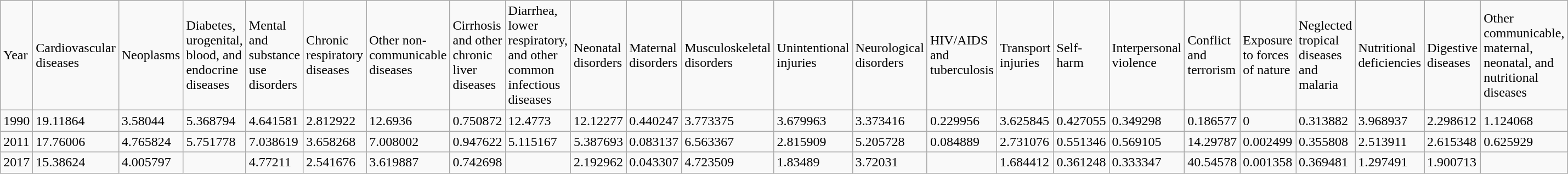<table class="wikitable">
<tr>
<td>Year</td>
<td>Cardiovascular diseases</td>
<td>Neoplasms</td>
<td>Diabetes, urogenital, blood, and endocrine  diseases</td>
<td>Mental and substance use disorders</td>
<td>Chronic respiratory diseases</td>
<td>Other non-communicable diseases</td>
<td>Cirrhosis and other chronic liver diseases</td>
<td>Diarrhea, lower respiratory, and other common  infectious diseases</td>
<td>Neonatal disorders</td>
<td>Maternal disorders</td>
<td>Musculoskeletal disorders</td>
<td>Unintentional injuries</td>
<td>Neurological disorders</td>
<td>HIV/AIDS and tuberculosis</td>
<td>Transport injuries</td>
<td>Self-harm</td>
<td>Interpersonal violence</td>
<td>Conflict and terrorism</td>
<td>Exposure to forces of nature</td>
<td>Neglected tropical diseases and malaria</td>
<td>Nutritional deficiencies</td>
<td>Digestive diseases</td>
<td>Other communicable, maternal, neonatal, and  nutritional diseases</td>
</tr>
<tr>
<td>1990</td>
<td>19.11864</td>
<td>3.58044</td>
<td>5.368794</td>
<td>4.641581</td>
<td>2.812922</td>
<td>12.6936</td>
<td>0.750872</td>
<td>12.4773</td>
<td>12.12277</td>
<td>0.440247</td>
<td>3.773375</td>
<td>3.679963</td>
<td>3.373416</td>
<td>0.229956</td>
<td>3.625845</td>
<td>0.427055</td>
<td>0.349298</td>
<td>0.186577</td>
<td>0</td>
<td>0.313882</td>
<td>3.968937</td>
<td>2.298612</td>
<td>1.124068</td>
</tr>
<tr>
<td>2011</td>
<td>17.76006</td>
<td>4.765824</td>
<td>5.751778</td>
<td>7.038619</td>
<td>3.658268</td>
<td>7.008002</td>
<td>0.947622</td>
<td>5.115167</td>
<td>5.387693</td>
<td>0.083137</td>
<td>6.563367</td>
<td>2.815909</td>
<td>5.205728</td>
<td>0.084889</td>
<td>2.731076</td>
<td>0.551346</td>
<td>0.569105</td>
<td>14.29787</td>
<td>0.002499</td>
<td>0.355808</td>
<td>2.513911</td>
<td>2.615348</td>
<td>0.625929</td>
</tr>
<tr>
<td>2017</td>
<td>15.38624</td>
<td>4.005797</td>
<td></td>
<td>4.77211</td>
<td>2.541676</td>
<td>3.619887</td>
<td>0.742698</td>
<td></td>
<td>2.192962</td>
<td>0.043307</td>
<td>4.723509</td>
<td>1.83489</td>
<td>3.72031</td>
<td></td>
<td>1.684412</td>
<td>0.361248</td>
<td>0.333347</td>
<td>40.54578</td>
<td>0.001358</td>
<td>0.369481</td>
<td>1.297491</td>
<td>1.900713</td>
<td></td>
</tr>
</table>
